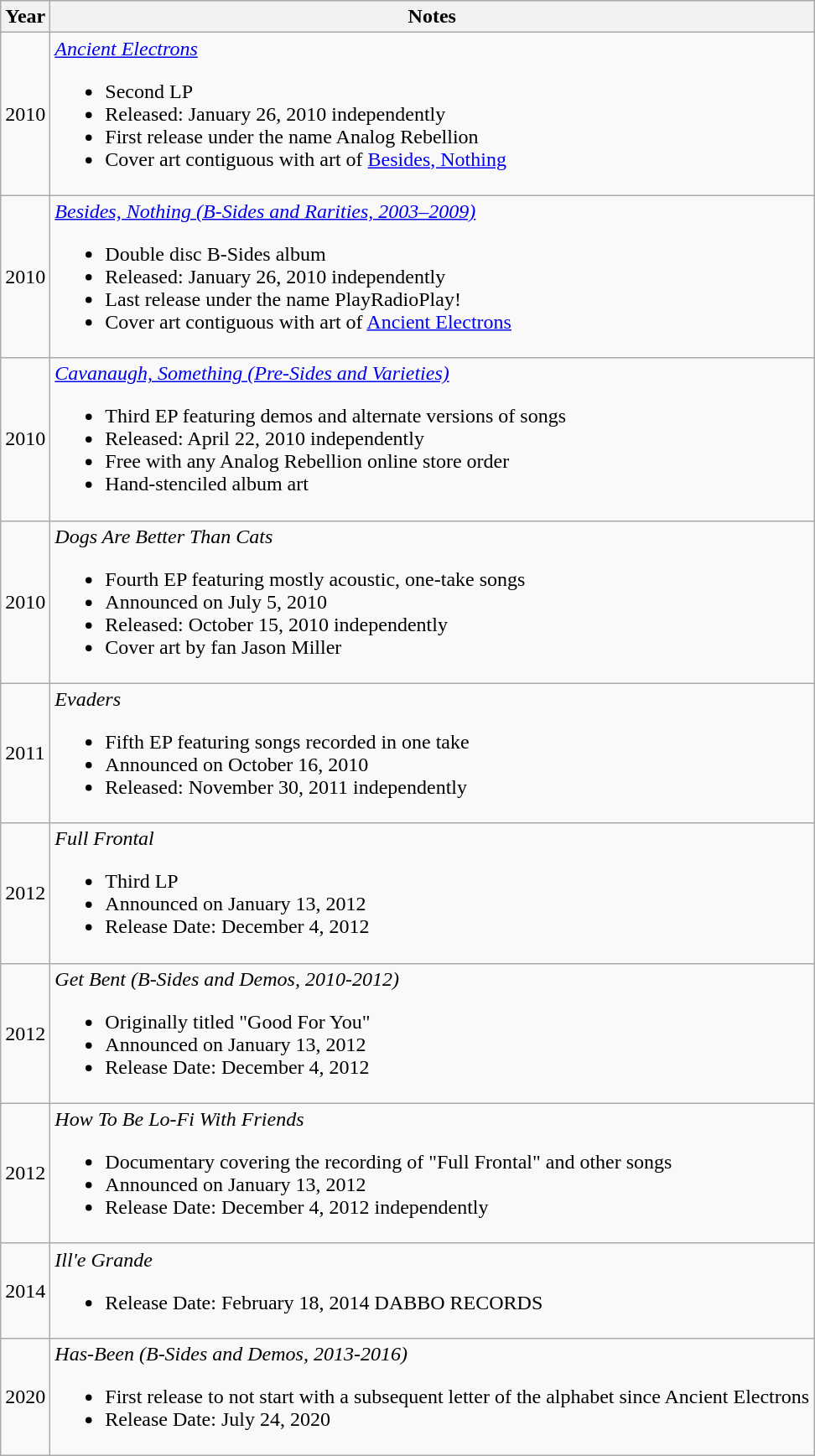<table class="wikitable">
<tr>
<th>Year</th>
<th style="text-align:center;">Notes</th>
</tr>
<tr>
<td>2010</td>
<td><em><a href='#'>Ancient Electrons</a></em><br><ul><li>Second LP</li><li>Released: January 26, 2010 independently</li><li>First release under the name Analog Rebellion</li><li>Cover art contiguous with art of <a href='#'>Besides, Nothing</a></li></ul></td>
</tr>
<tr>
<td>2010</td>
<td><em><a href='#'>Besides, Nothing (B-Sides and Rarities, 2003–2009)</a></em><br><ul><li>Double disc B-Sides album</li><li>Released: January 26, 2010 independently</li><li>Last release under the name PlayRadioPlay!</li><li>Cover art contiguous with art of <a href='#'>Ancient Electrons</a></li></ul></td>
</tr>
<tr>
<td>2010</td>
<td><em><a href='#'>Cavanaugh, Something (Pre-Sides and Varieties)</a></em><br><ul><li>Third EP featuring demos and alternate versions of songs</li><li>Released: April 22, 2010 independently</li><li>Free with any Analog Rebellion online store order</li><li>Hand-stenciled album art</li></ul></td>
</tr>
<tr>
<td>2010</td>
<td><em>Dogs Are Better Than Cats</em><br><ul><li>Fourth EP featuring mostly acoustic, one-take songs</li><li>Announced on July 5, 2010</li><li>Released: October 15, 2010 independently</li><li>Cover art by fan Jason Miller</li></ul></td>
</tr>
<tr>
<td>2011</td>
<td><em>Evaders</em><br><ul><li>Fifth EP featuring songs recorded in one take</li><li>Announced on October 16, 2010</li><li>Released: November 30, 2011 independently</li></ul></td>
</tr>
<tr>
<td>2012</td>
<td><em>Full Frontal</em><br><ul><li>Third LP</li><li>Announced on January 13, 2012</li><li>Release Date: December 4, 2012</li></ul></td>
</tr>
<tr>
<td>2012</td>
<td><em>Get Bent (B-Sides and Demos, 2010-2012)</em><br><ul><li>Originally titled "Good For You"</li><li>Announced on January 13, 2012</li><li>Release Date: December 4, 2012</li></ul></td>
</tr>
<tr>
<td>2012</td>
<td><em>How To Be Lo-Fi With Friends</em><br><ul><li>Documentary covering the recording of "Full Frontal" and other songs</li><li>Announced on January 13, 2012</li><li>Release Date: December 4, 2012 independently</li></ul></td>
</tr>
<tr>
<td>2014</td>
<td><em>Ill'e Grande</em><br><ul><li>Release Date: February 18, 2014 DABBO RECORDS</li></ul></td>
</tr>
<tr>
<td>2020</td>
<td><em>Has-Been (B-Sides and Demos, 2013-2016)</em><br><ul><li>First release to not start with a subsequent letter of the alphabet since Ancient Electrons</li><li>Release Date: July 24, 2020</li></ul></td>
</tr>
</table>
